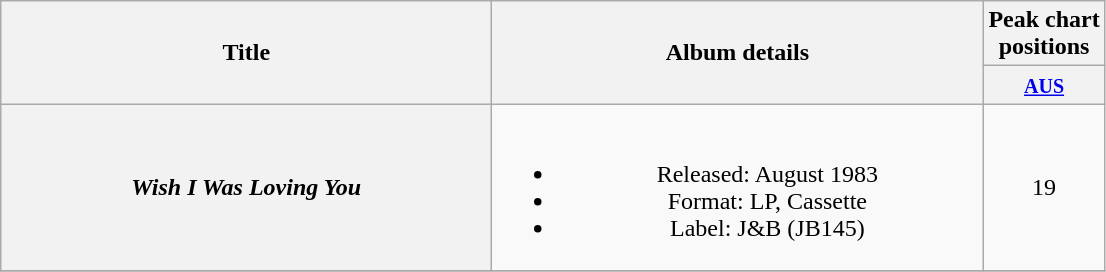<table class="wikitable plainrowheaders" style="text-align:center;" border="1">
<tr>
<th scope="col" rowspan="2" style="width:20em;">Title</th>
<th scope="col" rowspan="2" style="width:20em;">Album details</th>
<th scope="col" colspan="1">Peak chart<br>positions</th>
</tr>
<tr>
<th scope="col" style="text-align:center;"><small><a href='#'>AUS</a></small><br></th>
</tr>
<tr>
<th scope="row"><em>Wish I Was Loving You</em></th>
<td><br><ul><li>Released: August 1983</li><li>Format: LP, Cassette</li><li>Label: J&B (JB145)</li></ul></td>
<td align="center">19</td>
</tr>
<tr>
</tr>
</table>
